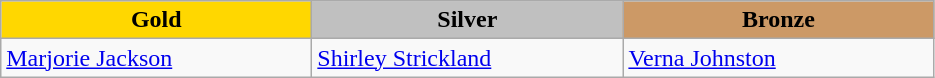<table class="wikitable" style="text-align:left">
<tr align="center">
<td width=200 bgcolor=gold><strong>Gold</strong></td>
<td width=200 bgcolor=silver><strong>Silver</strong></td>
<td width=200 bgcolor=CC9966><strong>Bronze</strong></td>
</tr>
<tr>
<td><a href='#'>Marjorie Jackson</a><br><em></em></td>
<td><a href='#'>Shirley Strickland</a><br><em></em></td>
<td><a href='#'>Verna Johnston</a><br><em></em></td>
</tr>
</table>
